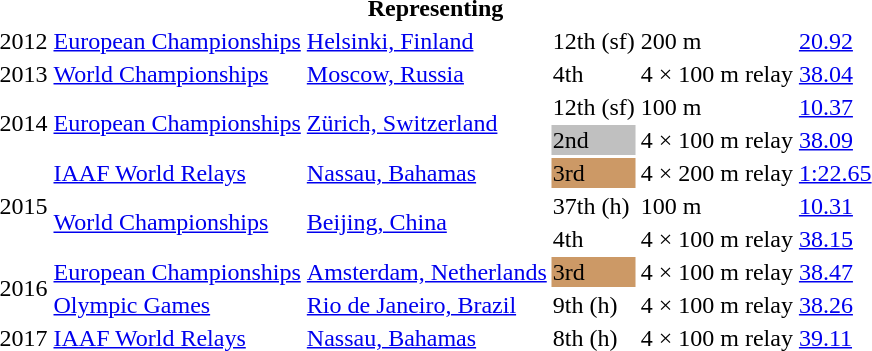<table>
<tr>
<th colspan="6">Representing </th>
</tr>
<tr>
<td>2012</td>
<td><a href='#'>European Championships</a></td>
<td><a href='#'>Helsinki, Finland</a></td>
<td>12th (sf)</td>
<td>200 m</td>
<td><a href='#'>20.92</a></td>
</tr>
<tr>
<td>2013</td>
<td><a href='#'>World Championships</a></td>
<td><a href='#'>Moscow, Russia</a></td>
<td>4th</td>
<td>4 × 100 m relay</td>
<td><a href='#'>38.04</a></td>
</tr>
<tr>
<td rowspan=2>2014</td>
<td rowspan=2><a href='#'>European Championships</a></td>
<td rowspan=2><a href='#'>Zürich, Switzerland</a></td>
<td>12th (sf)</td>
<td>100 m</td>
<td><a href='#'>10.37</a></td>
</tr>
<tr>
<td bgcolor=silver>2nd</td>
<td>4 × 100 m relay</td>
<td><a href='#'>38.09</a></td>
</tr>
<tr>
<td rowspan=3>2015</td>
<td><a href='#'>IAAF World Relays</a></td>
<td><a href='#'>Nassau, Bahamas</a></td>
<td bgcolor=cc9966>3rd</td>
<td>4 × 200 m relay</td>
<td><a href='#'>1:22.65</a></td>
</tr>
<tr>
<td rowspan=2><a href='#'>World Championships</a></td>
<td rowspan=2><a href='#'>Beijing, China</a></td>
<td>37th (h)</td>
<td>100 m</td>
<td><a href='#'>10.31</a></td>
</tr>
<tr>
<td>4th</td>
<td>4 × 100 m relay</td>
<td><a href='#'>38.15</a></td>
</tr>
<tr>
<td rowspan=2>2016</td>
<td><a href='#'>European Championships</a></td>
<td><a href='#'>Amsterdam, Netherlands</a></td>
<td bgcolor=cc9966>3rd</td>
<td>4 × 100 m relay</td>
<td><a href='#'>38.47</a></td>
</tr>
<tr>
<td><a href='#'>Olympic Games</a></td>
<td><a href='#'>Rio de Janeiro, Brazil</a></td>
<td>9th (h)</td>
<td>4 × 100 m relay</td>
<td><a href='#'>38.26</a></td>
</tr>
<tr>
<td>2017</td>
<td><a href='#'>IAAF World Relays</a></td>
<td><a href='#'>Nassau, Bahamas</a></td>
<td>8th (h)</td>
<td>4 × 100 m relay</td>
<td><a href='#'>39.11</a></td>
</tr>
</table>
